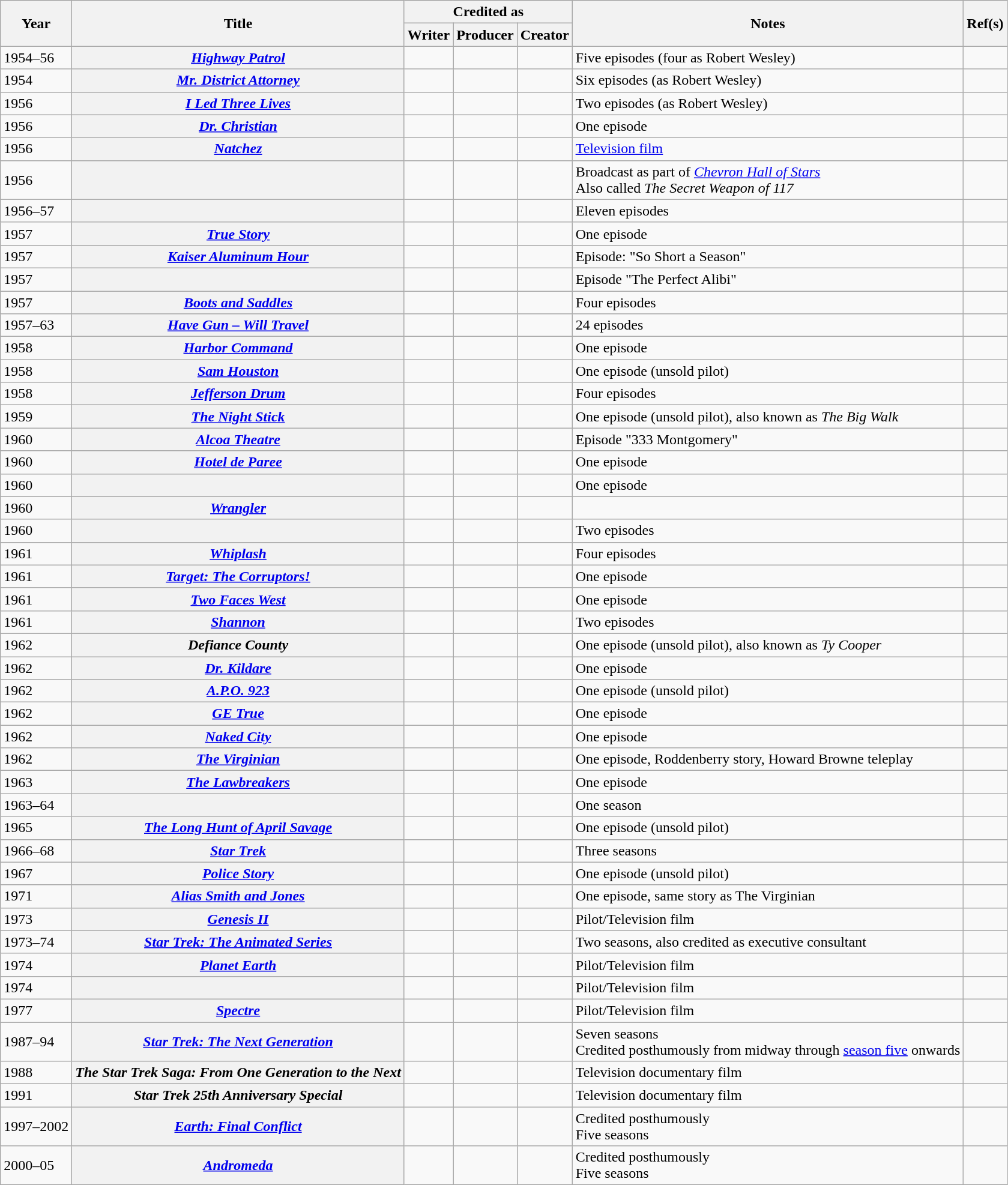<table class="wikitable plainrowheaders  sortable">
<tr>
<th scope="col" rowspan="2">Year</th>
<th scope="col" rowspan="2">Title</th>
<th colspan="3">Credited as</th>
<th scope="col" class="unsortable" rowspan="2">Notes</th>
<th scope="col" class="unsortable"  rowspan="2">Ref(s)</th>
</tr>
<tr>
<th width="4">Writer</th>
<th width="4">Producer</th>
<th width=4>Creator</th>
</tr>
<tr>
<td>1954–56</td>
<th scope="row"><em><a href='#'>Highway Patrol</a></em></th>
<td></td>
<td></td>
<td></td>
<td>Five episodes (four as Robert Wesley)</td>
<td></td>
</tr>
<tr>
<td>1954</td>
<th scope="row"><em><a href='#'>Mr. District Attorney</a></em></th>
<td></td>
<td></td>
<td></td>
<td>Six episodes (as Robert Wesley)</td>
<td></td>
</tr>
<tr>
<td>1956</td>
<th scope="row"><em><a href='#'>I Led Three Lives</a></em></th>
<td></td>
<td></td>
<td></td>
<td>Two episodes (as Robert Wesley)</td>
<td></td>
</tr>
<tr>
<td>1956</td>
<th scope="row"><em><a href='#'>Dr. Christian</a></em></th>
<td></td>
<td></td>
<td></td>
<td>One episode</td>
<td></td>
</tr>
<tr>
<td>1956</td>
<th scope="row"><em><a href='#'>Natchez</a></em></th>
<td></td>
<td></td>
<td></td>
<td><a href='#'>Television film</a></td>
<td></td>
</tr>
<tr>
<td>1956</td>
<th scope="row"></th>
<td></td>
<td></td>
<td></td>
<td>Broadcast as part of <em><a href='#'>Chevron Hall of Stars</a></em><br>Also called <em>The Secret Weapon of 117</em></td>
<td></td>
</tr>
<tr>
<td>1956–57</td>
<th scope="row"></th>
<td></td>
<td></td>
<td></td>
<td>Eleven episodes</td>
<td></td>
</tr>
<tr>
<td>1957</td>
<th scope="row"><em><a href='#'>True Story</a></em></th>
<td></td>
<td></td>
<td></td>
<td>One episode</td>
<td></td>
</tr>
<tr>
<td>1957</td>
<th scope="row"><em><a href='#'>Kaiser Aluminum Hour</a></em></th>
<td></td>
<td></td>
<td></td>
<td>Episode: "So Short a Season"</td>
<td></td>
</tr>
<tr>
<td>1957</td>
<th scope="row"><em></em></th>
<td></td>
<td></td>
<td></td>
<td>Episode "The Perfect Alibi"</td>
<td></td>
</tr>
<tr>
<td>1957</td>
<th scope="row"><em><a href='#'>Boots and Saddles</a></em></th>
<td></td>
<td></td>
<td></td>
<td>Four episodes</td>
<td></td>
</tr>
<tr>
<td>1957–63</td>
<th scope="row"><em><a href='#'>Have Gun – Will Travel</a></em></th>
<td></td>
<td></td>
<td></td>
<td>24 episodes</td>
<td></td>
</tr>
<tr>
<td>1958</td>
<th scope="row"><em><a href='#'>Harbor Command</a></em></th>
<td></td>
<td></td>
<td></td>
<td>One episode</td>
<td></td>
</tr>
<tr>
<td>1958</td>
<th scope="row"><em><a href='#'>Sam Houston</a></em></th>
<td></td>
<td></td>
<td></td>
<td>One episode (unsold pilot)</td>
<td></td>
</tr>
<tr>
<td>1958</td>
<th scope="row"><em><a href='#'>Jefferson Drum</a></em></th>
<td></td>
<td></td>
<td></td>
<td>Four episodes</td>
<td></td>
</tr>
<tr>
<td>1959</td>
<th scope="row"><em><a href='#'>The Night Stick</a></em></th>
<td></td>
<td></td>
<td></td>
<td>One episode (unsold pilot), also known as <em>The Big Walk</em></td>
<td></td>
</tr>
<tr>
<td>1960</td>
<th scope="row"><em><a href='#'>Alcoa Theatre</a></em></th>
<td></td>
<td></td>
<td></td>
<td>Episode "333 Montgomery"</td>
<td></td>
</tr>
<tr>
<td>1960</td>
<th scope="row"><em><a href='#'>Hotel de Paree</a></em></th>
<td></td>
<td></td>
<td></td>
<td>One episode</td>
<td></td>
</tr>
<tr>
<td>1960</td>
<th scope="row"><em></em></th>
<td></td>
<td></td>
<td></td>
<td>One episode</td>
<td></td>
</tr>
<tr>
<td>1960</td>
<th scope="row"><em><a href='#'>Wrangler</a></em></th>
<td></td>
<td></td>
<td></td>
<td></td>
<td></td>
</tr>
<tr>
<td>1960</td>
<th scope="row"></th>
<td></td>
<td></td>
<td></td>
<td>Two episodes</td>
<td></td>
</tr>
<tr>
<td>1961</td>
<th scope="row"><em><a href='#'>Whiplash</a></em></th>
<td></td>
<td></td>
<td></td>
<td>Four episodes</td>
<td></td>
</tr>
<tr>
<td>1961</td>
<th scope="row"><em><a href='#'>Target: The Corruptors!</a></em></th>
<td></td>
<td></td>
<td></td>
<td>One episode</td>
<td></td>
</tr>
<tr>
<td>1961</td>
<th scope="row"><em><a href='#'>Two Faces West</a></em></th>
<td></td>
<td></td>
<td></td>
<td>One episode</td>
<td></td>
</tr>
<tr>
<td>1961</td>
<th scope="row"><em><a href='#'>Shannon</a></em></th>
<td></td>
<td></td>
<td></td>
<td>Two episodes</td>
<td></td>
</tr>
<tr>
<td>1962</td>
<th scope="row"><em>Defiance County</em></th>
<td></td>
<td></td>
<td></td>
<td>One episode (unsold pilot), also known as <em>Ty Cooper</em></td>
<td></td>
</tr>
<tr>
<td>1962</td>
<th scope="row"><em><a href='#'>Dr. Kildare</a></em></th>
<td></td>
<td></td>
<td></td>
<td>One episode</td>
<td></td>
</tr>
<tr>
<td>1962</td>
<th scope="row"><em><a href='#'>A.P.O. 923</a></em></th>
<td></td>
<td></td>
<td></td>
<td>One episode (unsold pilot)</td>
<td></td>
</tr>
<tr>
<td>1962</td>
<th scope="row"><em><a href='#'>GE True</a></em></th>
<td></td>
<td></td>
<td></td>
<td>One episode</td>
<td></td>
</tr>
<tr>
<td>1962</td>
<th scope="row"><em><a href='#'>Naked City</a></em></th>
<td></td>
<td></td>
<td></td>
<td>One episode</td>
<td></td>
</tr>
<tr>
<td>1962</td>
<th scope="row"><em><a href='#'>The Virginian</a></em></th>
<td></td>
<td></td>
<td></td>
<td>One episode, Roddenberry story, Howard Browne teleplay</td>
<td></td>
</tr>
<tr>
<td>1963</td>
<th scope="row"><em><a href='#'>The Lawbreakers</a></em></th>
<td></td>
<td></td>
<td></td>
<td>One episode</td>
<td></td>
</tr>
<tr>
<td>1963–64</td>
<th scope="row"></th>
<td></td>
<td></td>
<td></td>
<td>One season</td>
<td></td>
</tr>
<tr>
<td>1965</td>
<th scope="row"><em><a href='#'>The Long Hunt of April Savage</a></em></th>
<td></td>
<td></td>
<td></td>
<td>One episode (unsold pilot)</td>
<td></td>
</tr>
<tr>
<td>1966–68</td>
<th scope="row"><em><a href='#'>Star Trek</a></em></th>
<td></td>
<td></td>
<td></td>
<td>Three seasons</td>
<td></td>
</tr>
<tr>
<td>1967</td>
<th scope="row"><em><a href='#'>Police Story</a></em></th>
<td></td>
<td></td>
<td></td>
<td>One episode (unsold pilot)</td>
<td></td>
</tr>
<tr>
<td>1971</td>
<th scope="row"><em><a href='#'>Alias Smith and Jones</a></em></th>
<td></td>
<td></td>
<td></td>
<td>One episode, same story as The Virginian</td>
<td></td>
</tr>
<tr>
<td>1973</td>
<th scope="row"><em><a href='#'>Genesis II</a></em></th>
<td></td>
<td></td>
<td></td>
<td>Pilot/Television film</td>
<td></td>
</tr>
<tr>
<td>1973–74</td>
<th scope="row"><em><a href='#'>Star Trek: The Animated Series</a></em></th>
<td></td>
<td></td>
<td></td>
<td>Two seasons, also credited as executive consultant</td>
<td></td>
</tr>
<tr>
<td>1974</td>
<th scope="row"><em><a href='#'>Planet Earth</a></em></th>
<td></td>
<td></td>
<td></td>
<td>Pilot/Television film</td>
<td></td>
</tr>
<tr>
<td>1974</td>
<th scope="row"></th>
<td></td>
<td></td>
<td></td>
<td>Pilot/Television film</td>
<td></td>
</tr>
<tr>
<td>1977</td>
<th scope="row"><em><a href='#'>Spectre</a></em></th>
<td></td>
<td></td>
<td></td>
<td>Pilot/Television film</td>
<td></td>
</tr>
<tr>
<td>1987–94</td>
<th scope="row"><em><a href='#'>Star Trek: The Next Generation</a></em></th>
<td></td>
<td></td>
<td></td>
<td>Seven seasons<br>Credited posthumously from midway through <a href='#'>season five</a> onwards</td>
<td></td>
</tr>
<tr>
<td>1988</td>
<th scope="row"><em>The Star Trek Saga: From One Generation to the Next</em></th>
<td></td>
<td></td>
<td></td>
<td>Television documentary film</td>
<td></td>
</tr>
<tr>
<td>1991</td>
<th scope="row"><em>Star Trek 25th Anniversary Special</em></th>
<td></td>
<td></td>
<td></td>
<td>Television documentary film</td>
<td></td>
</tr>
<tr>
<td>1997–2002</td>
<th scope="row"><em><a href='#'>Earth: Final Conflict</a></em></th>
<td></td>
<td></td>
<td></td>
<td>Credited posthumously<br>Five seasons</td>
<td></td>
</tr>
<tr>
<td>2000–05</td>
<th scope="row"><em><a href='#'>Andromeda</a></em></th>
<td></td>
<td></td>
<td></td>
<td>Credited posthumously<br>Five seasons</td>
<td></td>
</tr>
</table>
